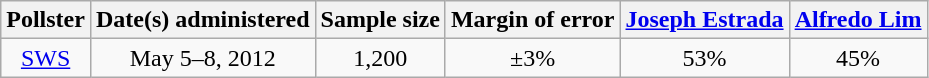<table class=wikitable style="text-align:center;">
<tr>
<th>Pollster</th>
<th>Date(s) administered</th>
<th>Sample size</th>
<th>Margin of error</th>
<th><a href='#'>Joseph Estrada</a></th>
<th><a href='#'>Alfredo Lim</a></th>
</tr>
<tr>
<td><a href='#'>SWS</a></td>
<td>May 5–8, 2012</td>
<td>1,200</td>
<td>±3%</td>
<td>53%</td>
<td>45%</td>
</tr>
</table>
